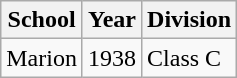<table class="wikitable">
<tr>
<th>School</th>
<th>Year</th>
<th>Division</th>
</tr>
<tr>
<td>Marion</td>
<td>1938</td>
<td>Class C</td>
</tr>
</table>
